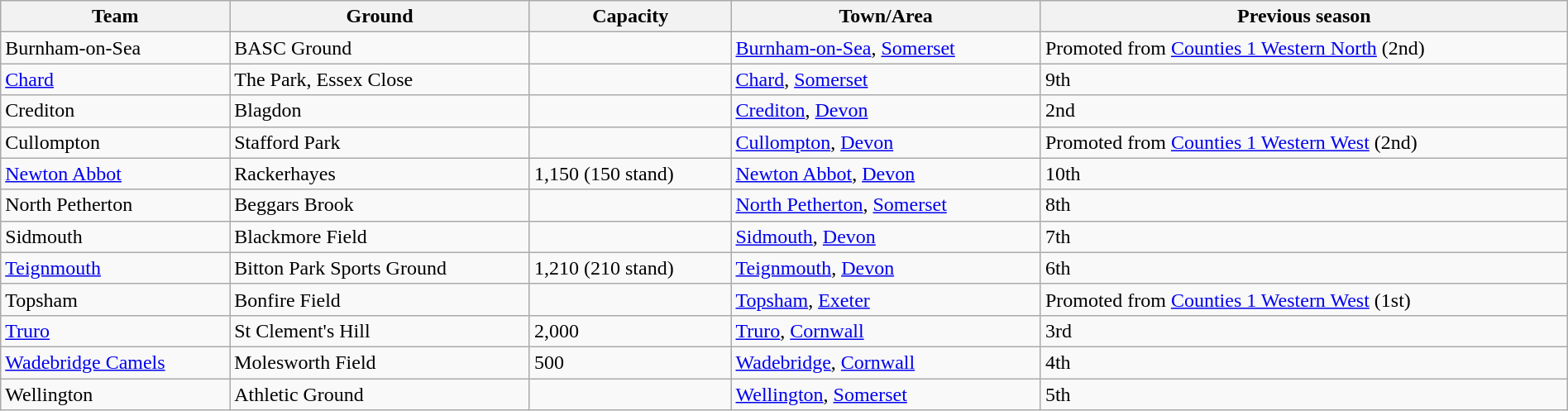<table class="wikitable sortable" width=100%>
<tr>
<th>Team</th>
<th>Ground</th>
<th>Capacity</th>
<th>Town/Area</th>
<th>Previous season</th>
</tr>
<tr>
<td>Burnham-on-Sea</td>
<td>BASC Ground</td>
<td></td>
<td><a href='#'>Burnham-on-Sea</a>, <a href='#'>Somerset</a></td>
<td>Promoted from <a href='#'>Counties 1 Western North</a> (2nd)</td>
</tr>
<tr>
<td><a href='#'>Chard</a></td>
<td>The Park, Essex Close</td>
<td></td>
<td><a href='#'>Chard</a>,  <a href='#'>Somerset</a></td>
<td>9th</td>
</tr>
<tr>
<td>Crediton</td>
<td>Blagdon</td>
<td></td>
<td><a href='#'>Crediton</a>, <a href='#'>Devon</a></td>
<td>2nd</td>
</tr>
<tr>
<td>Cullompton</td>
<td>Stafford Park</td>
<td></td>
<td><a href='#'>Cullompton</a>, <a href='#'>Devon</a></td>
<td>Promoted from <a href='#'>Counties 1 Western West</a> (2nd)</td>
</tr>
<tr>
<td><a href='#'>Newton Abbot</a></td>
<td>Rackerhayes</td>
<td>1,150 (150 stand)</td>
<td><a href='#'>Newton Abbot</a>, <a href='#'>Devon</a></td>
<td>10th</td>
</tr>
<tr>
<td>North Petherton</td>
<td>Beggars Brook</td>
<td></td>
<td><a href='#'>North Petherton</a>, <a href='#'>Somerset</a></td>
<td>8th</td>
</tr>
<tr>
<td>Sidmouth</td>
<td>Blackmore Field</td>
<td></td>
<td><a href='#'>Sidmouth</a>, <a href='#'>Devon</a></td>
<td>7th</td>
</tr>
<tr>
<td><a href='#'>Teignmouth</a></td>
<td>Bitton Park Sports Ground</td>
<td>1,210 (210 stand)</td>
<td><a href='#'>Teignmouth</a>, <a href='#'>Devon</a></td>
<td>6th</td>
</tr>
<tr>
<td>Topsham</td>
<td>Bonfire Field</td>
<td></td>
<td><a href='#'>Topsham</a>, <a href='#'>Exeter</a></td>
<td>Promoted from <a href='#'>Counties 1 Western West</a> (1st)</td>
</tr>
<tr>
<td><a href='#'>Truro</a></td>
<td>St Clement's Hill</td>
<td>2,000</td>
<td><a href='#'>Truro</a>, <a href='#'>Cornwall</a></td>
<td>3rd</td>
</tr>
<tr>
<td><a href='#'>Wadebridge Camels</a></td>
<td>Molesworth Field</td>
<td>500</td>
<td><a href='#'>Wadebridge</a>, <a href='#'>Cornwall</a></td>
<td>4th</td>
</tr>
<tr>
<td>Wellington</td>
<td>Athletic Ground</td>
<td></td>
<td><a href='#'>Wellington</a>, <a href='#'>Somerset</a></td>
<td>5th</td>
</tr>
</table>
